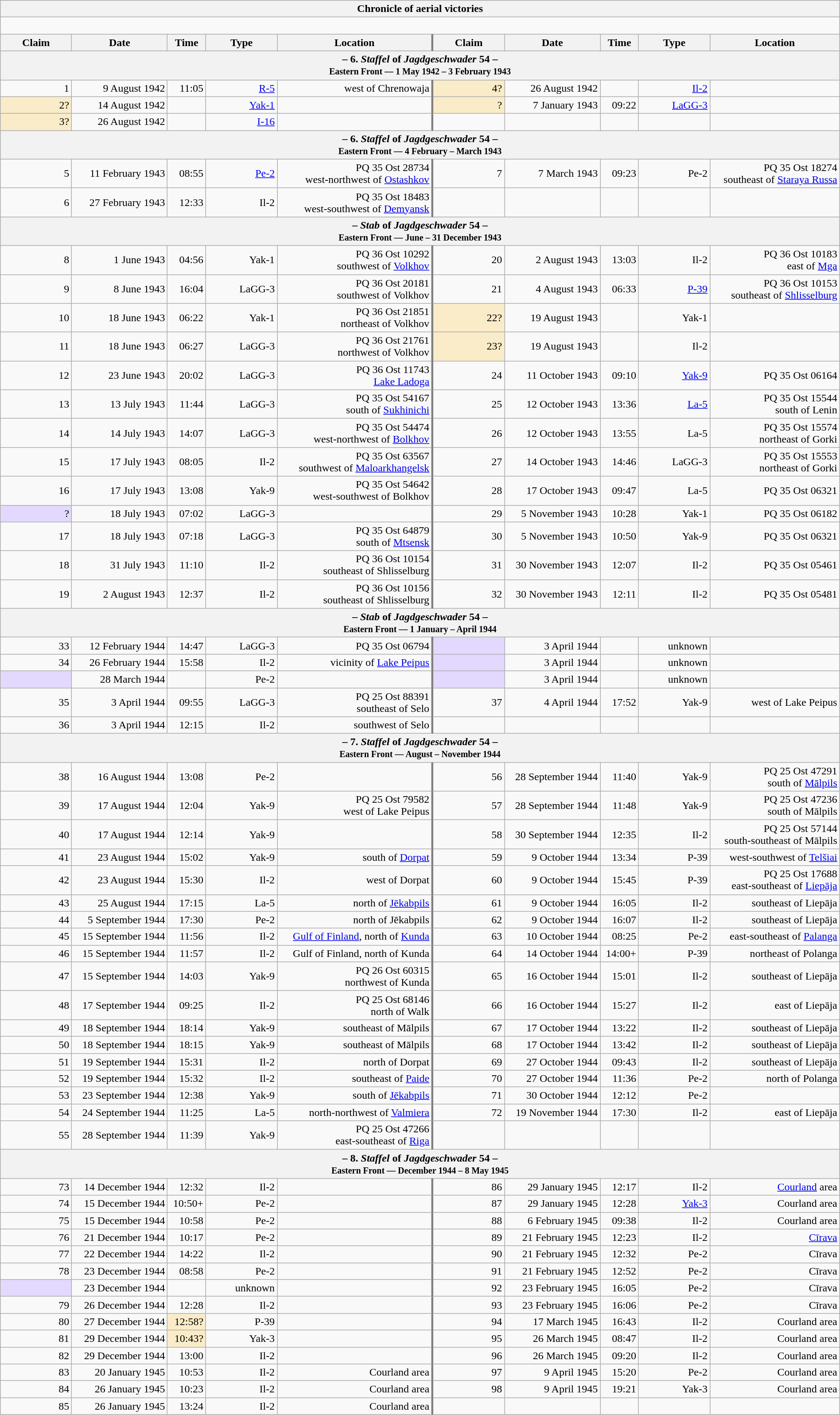<table class="wikitable plainrowheaders collapsible" style="margin-left: auto; margin-right: auto; border: none; text-align:right; width: 100%;">
<tr>
<th colspan="10">Chronicle of aerial victories</th>
</tr>
<tr>
<td colspan="10" style="text-align: left;"><br>
</td>
</tr>
<tr>
<th scope="col" width="100px">Claim</th>
<th scope="col">Date</th>
<th scope="col">Time</th>
<th scope="col" width="100px">Type</th>
<th scope="col">Location</th>
<th scope="col" style="border-left: 3px solid grey;" width="100px">Claim</th>
<th scope="col">Date</th>
<th scope="col">Time</th>
<th scope="col" width="100px">Type</th>
<th scope="col">Location</th>
</tr>
<tr>
<th colspan="10">– 6. <em>Staffel</em> of <em>Jagdgeschwader</em> 54 –<br><small>Eastern Front — 1 May 1942 – 3 February 1943</small></th>
</tr>
<tr>
<td>1</td>
<td>9 August 1942</td>
<td>11:05</td>
<td><a href='#'>R-5</a></td>
<td>west of Chrenowaja</td>
<td style="border-left: 3px solid grey; background:#faecc8">4?</td>
<td>26 August 1942</td>
<td></td>
<td><a href='#'>Il-2</a></td>
<td></td>
</tr>
<tr>
<td style="background:#faecc8">2?</td>
<td>14 August 1942</td>
<td></td>
<td><a href='#'>Yak-1</a></td>
<td></td>
<td style="border-left: 3px solid grey; background:#faecc8">?</td>
<td>7 January 1943</td>
<td>09:22</td>
<td><a href='#'>LaGG-3</a></td>
<td></td>
</tr>
<tr>
<td style="background:#faecc8">3?</td>
<td>26 August 1942</td>
<td></td>
<td><a href='#'>I-16</a></td>
<td></td>
<td style="border-left: 3px solid grey;"></td>
<td></td>
<td></td>
<td></td>
<td></td>
</tr>
<tr>
<th colspan="10">– 6. <em>Staffel</em> of <em>Jagdgeschwader</em> 54 –<br><small>Eastern Front — 4 February – March 1943</small></th>
</tr>
<tr>
<td>5</td>
<td>11 February 1943</td>
<td>08:55</td>
<td><a href='#'>Pe-2</a></td>
<td>PQ 35 Ost 28734<br> west-northwest of <a href='#'>Ostashkov</a></td>
<td style="border-left: 3px solid grey;">7</td>
<td>7 March 1943</td>
<td>09:23</td>
<td>Pe-2</td>
<td>PQ 35 Ost 18274<br> southeast of <a href='#'>Staraya Russa</a></td>
</tr>
<tr>
<td>6</td>
<td>27 February 1943</td>
<td>12:33</td>
<td>Il-2</td>
<td>PQ 35 Ost 18483<br> west-southwest of <a href='#'>Demyansk</a></td>
<td style="border-left: 3px solid grey;"></td>
<td></td>
<td></td>
<td></td>
<td></td>
</tr>
<tr>
<th colspan="10">– <em>Stab</em> of <em>Jagdgeschwader</em> 54 –<br><small>Eastern Front — June – 31 December 1943</small></th>
</tr>
<tr>
<td>8</td>
<td>1 June 1943</td>
<td>04:56</td>
<td>Yak-1</td>
<td>PQ 36 Ost 10292<br> southwest of <a href='#'>Volkhov</a></td>
<td style="border-left: 3px solid grey;">20</td>
<td>2 August 1943</td>
<td>13:03</td>
<td>Il-2</td>
<td>PQ 36 Ost 10183<br>east of <a href='#'>Mga</a></td>
</tr>
<tr>
<td>9</td>
<td>8 June 1943</td>
<td>16:04</td>
<td>LaGG-3</td>
<td>PQ 36 Ost 20181<br>southwest of Volkhov</td>
<td style="border-left: 3px solid grey;">21</td>
<td>4 August 1943</td>
<td>06:33</td>
<td><a href='#'>P-39</a></td>
<td>PQ 36 Ost 10153<br>southeast of <a href='#'>Shlisselburg</a></td>
</tr>
<tr>
<td>10</td>
<td>18 June 1943</td>
<td>06:22</td>
<td>Yak-1</td>
<td>PQ 36 Ost 21851<br> northeast of Volkhov</td>
<td style="border-left: 3px solid grey; background:#faecc8">22?</td>
<td>19 August 1943</td>
<td></td>
<td>Yak-1</td>
<td></td>
</tr>
<tr>
<td>11</td>
<td>18 June 1943</td>
<td>06:27</td>
<td>LaGG-3</td>
<td>PQ 36 Ost 21761<br> northwest of Volkhov</td>
<td style="border-left: 3px solid grey; background:#faecc8">23?</td>
<td>19 August 1943</td>
<td></td>
<td>Il-2</td>
<td></td>
</tr>
<tr>
<td>12</td>
<td>23 June 1943</td>
<td>20:02</td>
<td>LaGG-3</td>
<td>PQ 36 Ost 11743<br><a href='#'>Lake Ladoga</a></td>
<td style="border-left: 3px solid grey;">24</td>
<td>11 October 1943</td>
<td>09:10</td>
<td><a href='#'>Yak-9</a></td>
<td>PQ 35 Ost 06164</td>
</tr>
<tr>
<td>13</td>
<td>13 July 1943</td>
<td>11:44</td>
<td>LaGG-3</td>
<td>PQ 35 Ost 54167<br> south of <a href='#'>Sukhinichi</a></td>
<td style="border-left: 3px solid grey;">25</td>
<td>12 October 1943</td>
<td>13:36</td>
<td><a href='#'>La-5</a></td>
<td>PQ 35 Ost 15544<br>south of Lenin</td>
</tr>
<tr>
<td>14</td>
<td>14 July 1943</td>
<td>14:07</td>
<td>LaGG-3</td>
<td>PQ 35 Ost 54474<br> west-northwest of <a href='#'>Bolkhov</a></td>
<td style="border-left: 3px solid grey;">26</td>
<td>12 October 1943</td>
<td>13:55</td>
<td>La-5</td>
<td>PQ 35 Ost 15574<br>northeast of Gorki</td>
</tr>
<tr>
<td>15</td>
<td>17 July 1943</td>
<td>08:05</td>
<td>Il-2</td>
<td>PQ 35 Ost 63567<br> southwest of <a href='#'>Maloarkhangelsk</a></td>
<td style="border-left: 3px solid grey;">27</td>
<td>14 October 1943</td>
<td>14:46</td>
<td>LaGG-3</td>
<td>PQ 35 Ost 15553<br> northeast of Gorki</td>
</tr>
<tr>
<td>16</td>
<td>17 July 1943</td>
<td>13:08</td>
<td>Yak-9</td>
<td>PQ 35 Ost 54642<br> west-southwest of Bolkhov</td>
<td style="border-left: 3px solid grey;">28</td>
<td>17 October 1943</td>
<td>09:47</td>
<td>La-5</td>
<td>PQ 35 Ost 06321</td>
</tr>
<tr>
<td style="background:#e3d9ff;">?</td>
<td>18 July 1943</td>
<td>07:02</td>
<td>LaGG-3</td>
<td></td>
<td style="border-left: 3px solid grey;">29</td>
<td>5 November 1943</td>
<td>10:28</td>
<td>Yak-1</td>
<td>PQ 35 Ost 06182</td>
</tr>
<tr>
<td>17</td>
<td>18 July 1943</td>
<td>07:18</td>
<td>LaGG-3</td>
<td>PQ 35 Ost 64879<br> south of <a href='#'>Mtsensk</a></td>
<td style="border-left: 3px solid grey;">30</td>
<td>5 November 1943</td>
<td>10:50</td>
<td>Yak-9</td>
<td>PQ 35 Ost 06321</td>
</tr>
<tr>
<td>18</td>
<td>31 July 1943</td>
<td>11:10</td>
<td>Il-2</td>
<td>PQ 36 Ost 10154<br>southeast of Shlisselburg</td>
<td style="border-left: 3px solid grey;">31</td>
<td>30 November 1943</td>
<td>12:07</td>
<td>Il-2</td>
<td>PQ 35 Ost 05461</td>
</tr>
<tr>
<td>19</td>
<td>2 August 1943</td>
<td>12:37</td>
<td>Il-2</td>
<td>PQ 36 Ost 10156<br>southeast of Shlisselburg</td>
<td style="border-left: 3px solid grey;">32</td>
<td>30 November 1943</td>
<td>12:11</td>
<td>Il-2</td>
<td>PQ 35 Ost 05481</td>
</tr>
<tr>
<th colspan="10">– <em>Stab</em> of <em>Jagdgeschwader</em> 54 –<br><small>Eastern Front — 1 January – April 1944</small></th>
</tr>
<tr>
<td>33</td>
<td>12 February 1944</td>
<td>14:47</td>
<td>LaGG-3</td>
<td>PQ 35 Ost 06794</td>
<td style="border-left: 3px solid grey; background:#e3d9ff;"></td>
<td>3 April 1944</td>
<td></td>
<td>unknown</td>
<td></td>
</tr>
<tr>
<td>34</td>
<td>26 February 1944</td>
<td>15:58</td>
<td>Il-2</td>
<td>vicinity of <a href='#'>Lake Peipus</a></td>
<td style="border-left: 3px solid grey; background:#e3d9ff;"></td>
<td>3 April 1944</td>
<td></td>
<td>unknown</td>
<td></td>
</tr>
<tr>
<td style="background:#e3d9ff;"></td>
<td>28 March 1944</td>
<td></td>
<td>Pe-2</td>
<td></td>
<td style="border-left: 3px solid grey; background:#e3d9ff;"></td>
<td>3 April 1944</td>
<td></td>
<td>unknown</td>
<td></td>
</tr>
<tr>
<td>35</td>
<td>3 April 1944</td>
<td>09:55</td>
<td>LaGG-3</td>
<td>PQ 25 Ost 88391<br> southeast of Selo</td>
<td style="border-left: 3px solid grey;">37</td>
<td>4 April 1944</td>
<td>17:52</td>
<td>Yak-9</td>
<td>west of Lake Peipus</td>
</tr>
<tr>
<td>36</td>
<td>3 April 1944</td>
<td>12:15</td>
<td>Il-2</td>
<td> southwest of Selo</td>
<td style="border-left: 3px solid grey;"></td>
<td></td>
<td></td>
<td></td>
<td></td>
</tr>
<tr>
<th colspan="10">– 7. <em>Staffel</em> of <em>Jagdgeschwader</em> 54 –<br><small>Eastern Front — August – November 1944</small></th>
</tr>
<tr>
<td>38</td>
<td>16 August 1944</td>
<td>13:08</td>
<td>Pe-2</td>
<td></td>
<td style="border-left: 3px solid grey;">56</td>
<td>28 September 1944</td>
<td>11:40</td>
<td>Yak-9</td>
<td>PQ 25 Ost 47291<br> south of <a href='#'>Mālpils</a></td>
</tr>
<tr>
<td>39</td>
<td>17 August 1944</td>
<td>12:04</td>
<td>Yak-9</td>
<td>PQ 25 Ost 79582<br>west of Lake Peipus</td>
<td style="border-left: 3px solid grey;">57</td>
<td>28 September 1944</td>
<td>11:48</td>
<td>Yak-9</td>
<td>PQ 25 Ost 47236<br>south of Mālpils</td>
</tr>
<tr>
<td>40</td>
<td>17 August 1944</td>
<td>12:14</td>
<td>Yak-9</td>
<td></td>
<td style="border-left: 3px solid grey;">58</td>
<td>30 September 1944</td>
<td>12:35</td>
<td>Il-2</td>
<td>PQ 25 Ost 57144<br> south-southeast of Mālpils</td>
</tr>
<tr>
<td>41</td>
<td>23 August 1944</td>
<td>15:02</td>
<td>Yak-9</td>
<td> south of <a href='#'>Dorpat</a></td>
<td style="border-left: 3px solid grey;">59</td>
<td>9 October 1944</td>
<td>13:34</td>
<td>P-39</td>
<td> west-southwest of <a href='#'>Telšiai</a></td>
</tr>
<tr>
<td>42</td>
<td>23 August 1944</td>
<td>15:30</td>
<td>Il-2</td>
<td>west of Dorpat</td>
<td style="border-left: 3px solid grey;">60</td>
<td>9 October 1944</td>
<td>15:45</td>
<td>P-39</td>
<td>PQ 25 Ost 17688<br> east-southeast of <a href='#'>Liepāja</a></td>
</tr>
<tr>
<td>43</td>
<td>25 August 1944</td>
<td>17:15</td>
<td>La-5</td>
<td> north of <a href='#'>Jēkabpils</a></td>
<td style="border-left: 3px solid grey;">61</td>
<td>9 October 1944</td>
<td>16:05</td>
<td>Il-2</td>
<td> southeast of Liepāja</td>
</tr>
<tr>
<td>44</td>
<td>5 September 1944</td>
<td>17:30</td>
<td>Pe-2</td>
<td> north of Jēkabpils</td>
<td style="border-left: 3px solid grey;">62</td>
<td>9 October 1944</td>
<td>16:07</td>
<td>Il-2</td>
<td> southeast of Liepāja</td>
</tr>
<tr>
<td>45</td>
<td>15 September 1944</td>
<td>11:56</td>
<td>Il-2</td>
<td><a href='#'>Gulf of Finland</a>, north of <a href='#'>Kunda</a></td>
<td style="border-left: 3px solid grey;">63</td>
<td>10 October 1944</td>
<td>08:25</td>
<td>Pe-2</td>
<td> east-southeast of <a href='#'>Palanga</a></td>
</tr>
<tr>
<td>46</td>
<td>15 September 1944</td>
<td>11:57</td>
<td>Il-2</td>
<td>Gulf of Finland, north of Kunda</td>
<td style="border-left: 3px solid grey;">64</td>
<td>14 October 1944</td>
<td>14:00+</td>
<td>P-39</td>
<td> northeast of Polanga</td>
</tr>
<tr>
<td>47</td>
<td>15 September 1944</td>
<td>14:03</td>
<td>Yak-9</td>
<td>PQ 26 Ost 60315<br>northwest of Kunda</td>
<td style="border-left: 3px solid grey;">65</td>
<td>16 October 1944</td>
<td>15:01</td>
<td>Il-2</td>
<td> southeast of Liepāja</td>
</tr>
<tr>
<td>48</td>
<td>17 September 1944</td>
<td>09:25</td>
<td>Il-2</td>
<td>PQ 25 Ost 68146<br>north of Walk</td>
<td style="border-left: 3px solid grey;">66</td>
<td>16 October 1944</td>
<td>15:27</td>
<td>Il-2</td>
<td> east of Liepāja</td>
</tr>
<tr>
<td>49</td>
<td>18 September 1944</td>
<td>18:14</td>
<td>Yak-9</td>
<td> southeast of Mālpils</td>
<td style="border-left: 3px solid grey;">67</td>
<td>17 October 1944</td>
<td>13:22</td>
<td>Il-2</td>
<td> southeast of Liepāja</td>
</tr>
<tr>
<td>50</td>
<td>18 September 1944</td>
<td>18:15</td>
<td>Yak-9</td>
<td> southeast of Mālpils</td>
<td style="border-left: 3px solid grey;">68</td>
<td>17 October 1944</td>
<td>13:42</td>
<td>Il-2</td>
<td> southeast of Liepāja</td>
</tr>
<tr>
<td>51</td>
<td>19 September 1944</td>
<td>15:31</td>
<td>Il-2</td>
<td> north of Dorpat</td>
<td style="border-left: 3px solid grey;">69</td>
<td>27 October 1944</td>
<td>09:43</td>
<td>Il-2</td>
<td> southeast of Liepāja</td>
</tr>
<tr>
<td>52</td>
<td>19 September 1944</td>
<td>15:32</td>
<td>Il-2</td>
<td>southeast of <a href='#'>Paide</a></td>
<td style="border-left: 3px solid grey;">70</td>
<td>27 October 1944</td>
<td>11:36</td>
<td>Pe-2</td>
<td> north of Polanga</td>
</tr>
<tr>
<td>53</td>
<td>23 September 1944</td>
<td>12:38</td>
<td>Yak-9</td>
<td>south of <a href='#'>Jēkabpils</a></td>
<td style="border-left: 3px solid grey;">71</td>
<td>30 October 1944</td>
<td>12:12</td>
<td>Pe-2</td>
<td></td>
</tr>
<tr>
<td>54</td>
<td>24 September 1944</td>
<td>11:25</td>
<td>La-5</td>
<td> north-northwest of <a href='#'>Valmiera</a></td>
<td style="border-left: 3px solid grey;">72</td>
<td>19 November 1944</td>
<td>17:30</td>
<td>Il-2</td>
<td> east of Liepāja</td>
</tr>
<tr>
<td>55</td>
<td>28 September 1944</td>
<td>11:39</td>
<td>Yak-9</td>
<td>PQ 25 Ost 47266<br> east-southeast of <a href='#'>Riga</a></td>
<td style="border-left: 3px solid grey;"></td>
<td></td>
<td></td>
<td></td>
<td></td>
</tr>
<tr>
<th colspan="10">– 8. <em>Staffel</em> of <em>Jagdgeschwader</em> 54 –<br><small>Eastern Front — December 1944 – 8 May 1945</small></th>
</tr>
<tr>
<td>73</td>
<td>14 December 1944</td>
<td>12:32</td>
<td>Il-2</td>
<td></td>
<td style="border-left: 3px solid grey;">86</td>
<td>29 January 1945</td>
<td>12:17</td>
<td>Il-2</td>
<td><a href='#'>Courland</a> area</td>
</tr>
<tr>
<td>74</td>
<td>15 December 1944</td>
<td>10:50+</td>
<td>Pe-2</td>
<td></td>
<td style="border-left: 3px solid grey;">87</td>
<td>29 January 1945</td>
<td>12:28</td>
<td><a href='#'>Yak-3</a></td>
<td>Courland area</td>
</tr>
<tr>
<td>75</td>
<td>15 December 1944</td>
<td>10:58</td>
<td>Pe-2</td>
<td></td>
<td style="border-left: 3px solid grey;">88</td>
<td>6 February 1945</td>
<td>09:38</td>
<td>Il-2</td>
<td>Courland area</td>
</tr>
<tr>
<td>76</td>
<td>21 December 1944</td>
<td>10:17</td>
<td>Pe-2</td>
<td></td>
<td style="border-left: 3px solid grey;">89</td>
<td>21 February 1945</td>
<td>12:23</td>
<td>Il-2</td>
<td><a href='#'>Cīrava</a></td>
</tr>
<tr>
<td>77</td>
<td>22 December 1944</td>
<td>14:22</td>
<td>Il-2</td>
<td></td>
<td style="border-left: 3px solid grey;">90</td>
<td>21 February 1945</td>
<td>12:32</td>
<td>Pe-2</td>
<td>Cīrava</td>
</tr>
<tr>
<td>78</td>
<td>23 December 1944</td>
<td>08:58</td>
<td>Pe-2</td>
<td></td>
<td style="border-left: 3px solid grey;">91</td>
<td>21 February 1945</td>
<td>12:52</td>
<td>Pe-2</td>
<td>Cīrava</td>
</tr>
<tr>
<td style="background:#e3d9ff;"></td>
<td>23 December 1944</td>
<td></td>
<td>unknown</td>
<td></td>
<td style="border-left: 3px solid grey;">92</td>
<td>23 February 1945</td>
<td>16:05</td>
<td>Pe-2</td>
<td>Cīrava</td>
</tr>
<tr>
<td>79</td>
<td>26 December 1944</td>
<td>12:28</td>
<td>Il-2</td>
<td></td>
<td style="border-left: 3px solid grey;">93</td>
<td>23 February 1945</td>
<td>16:06</td>
<td>Pe-2</td>
<td>Cīrava</td>
</tr>
<tr>
<td>80</td>
<td>27 December 1944</td>
<td style="background:#faecc8">12:58?</td>
<td>P-39</td>
<td></td>
<td style="border-left: 3px solid grey;">94</td>
<td>17 March 1945</td>
<td>16:43</td>
<td>Il-2</td>
<td>Courland area</td>
</tr>
<tr>
<td>81</td>
<td>29 December 1944</td>
<td style="background:#faecc8">10:43?</td>
<td>Yak-3</td>
<td></td>
<td style="border-left: 3px solid grey;">95</td>
<td>26 March 1945</td>
<td>08:47</td>
<td>Il-2</td>
<td>Courland area</td>
</tr>
<tr>
<td>82</td>
<td>29 December 1944</td>
<td>13:00</td>
<td>Il-2</td>
<td></td>
<td style="border-left: 3px solid grey;">96</td>
<td>26 March 1945</td>
<td>09:20</td>
<td>Il-2</td>
<td>Courland area</td>
</tr>
<tr>
<td>83</td>
<td>20 January 1945</td>
<td>10:53</td>
<td>Il-2</td>
<td>Courland area</td>
<td style="border-left: 3px solid grey;">97</td>
<td>9 April 1945</td>
<td>15:20</td>
<td>Pe-2</td>
<td>Courland area</td>
</tr>
<tr>
<td>84</td>
<td>26 January 1945</td>
<td>10:23</td>
<td>Il-2</td>
<td>Courland area</td>
<td style="border-left: 3px solid grey;">98</td>
<td>9 April 1945</td>
<td>19:21</td>
<td>Yak-3</td>
<td>Courland area</td>
</tr>
<tr>
<td>85</td>
<td>26 January 1945</td>
<td>13:24</td>
<td>Il-2</td>
<td>Courland area</td>
<td style="border-left: 3px solid grey;"></td>
<td></td>
<td></td>
<td></td>
<td></td>
</tr>
</table>
